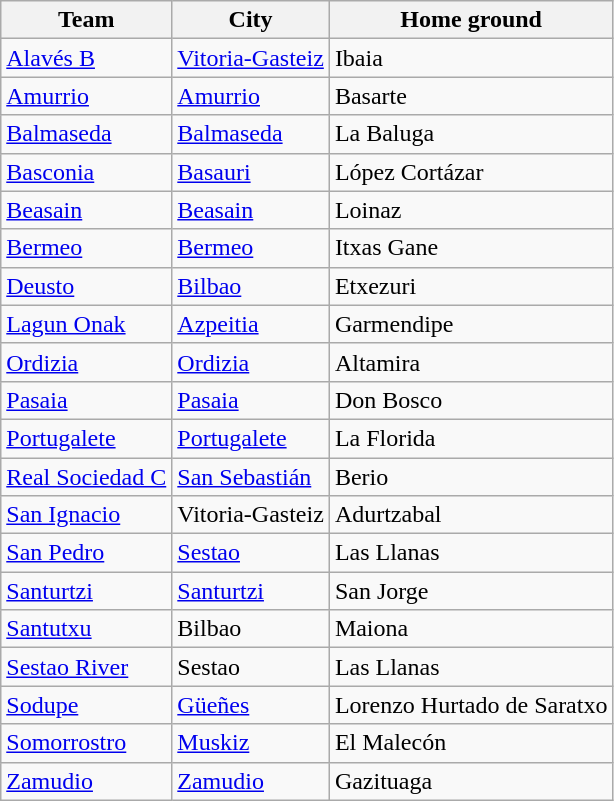<table class="wikitable sortable">
<tr>
<th>Team</th>
<th>City</th>
<th>Home ground</th>
</tr>
<tr>
<td><a href='#'>Alavés B</a></td>
<td><a href='#'>Vitoria-Gasteiz</a></td>
<td>Ibaia</td>
</tr>
<tr>
<td><a href='#'>Amurrio</a></td>
<td><a href='#'>Amurrio</a></td>
<td>Basarte</td>
</tr>
<tr>
<td><a href='#'>Balmaseda</a></td>
<td><a href='#'>Balmaseda</a></td>
<td>La Baluga</td>
</tr>
<tr>
<td><a href='#'>Basconia</a></td>
<td><a href='#'>Basauri</a></td>
<td>López Cortázar</td>
</tr>
<tr>
<td><a href='#'>Beasain</a></td>
<td><a href='#'>Beasain</a></td>
<td>Loinaz</td>
</tr>
<tr>
<td><a href='#'>Bermeo</a></td>
<td><a href='#'>Bermeo</a></td>
<td>Itxas Gane</td>
</tr>
<tr>
<td><a href='#'>Deusto</a></td>
<td><a href='#'>Bilbao</a></td>
<td>Etxezuri</td>
</tr>
<tr>
<td><a href='#'>Lagun Onak</a></td>
<td><a href='#'>Azpeitia</a></td>
<td>Garmendipe</td>
</tr>
<tr>
<td><a href='#'>Ordizia</a></td>
<td><a href='#'>Ordizia</a></td>
<td>Altamira</td>
</tr>
<tr>
<td><a href='#'>Pasaia</a></td>
<td><a href='#'>Pasaia</a></td>
<td>Don Bosco</td>
</tr>
<tr>
<td><a href='#'>Portugalete</a></td>
<td><a href='#'>Portugalete</a></td>
<td>La Florida</td>
</tr>
<tr>
<td><a href='#'>Real Sociedad C</a></td>
<td><a href='#'>San Sebastián</a></td>
<td>Berio</td>
</tr>
<tr>
<td><a href='#'>San Ignacio</a></td>
<td>Vitoria-Gasteiz</td>
<td>Adurtzabal</td>
</tr>
<tr>
<td><a href='#'>San Pedro</a></td>
<td><a href='#'>Sestao</a></td>
<td>Las Llanas</td>
</tr>
<tr>
<td><a href='#'>Santurtzi</a></td>
<td><a href='#'>Santurtzi</a></td>
<td>San Jorge</td>
</tr>
<tr>
<td><a href='#'>Santutxu</a></td>
<td>Bilbao</td>
<td>Maiona</td>
</tr>
<tr>
<td><a href='#'>Sestao River</a></td>
<td>Sestao</td>
<td>Las Llanas</td>
</tr>
<tr>
<td><a href='#'>Sodupe</a></td>
<td><a href='#'>Güeñes</a></td>
<td>Lorenzo Hurtado de Saratxo</td>
</tr>
<tr>
<td><a href='#'>Somorrostro</a></td>
<td><a href='#'>Muskiz</a></td>
<td>El Malecón</td>
</tr>
<tr>
<td><a href='#'>Zamudio</a></td>
<td><a href='#'>Zamudio</a></td>
<td>Gazituaga</td>
</tr>
</table>
